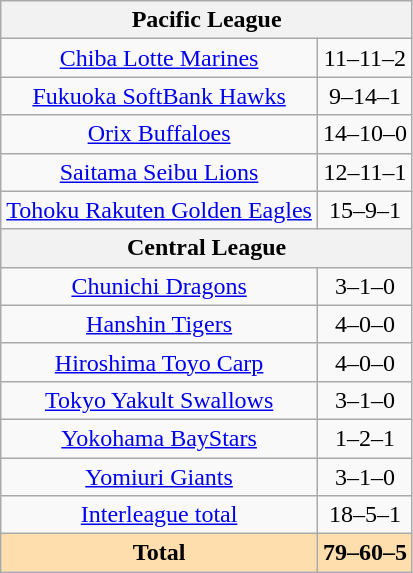<table class="wikitable">
<tr style="background-color: #f2f2f2; text-align: center;">
<td colspan=2><strong>Pacific League</strong></td>
</tr>
<tr style="text-align:center">
<td><a href='#'>Chiba Lotte Marines</a></td>
<td>11–11–2</td>
</tr>
<tr style="text-align:center">
<td><a href='#'>Fukuoka SoftBank Hawks</a></td>
<td>9–14–1</td>
</tr>
<tr style="text-align:center">
<td><a href='#'>Orix Buffaloes</a></td>
<td>14–10–0</td>
</tr>
<tr style="text-align:center">
<td><a href='#'>Saitama Seibu Lions</a></td>
<td>12–11–1</td>
</tr>
<tr style="text-align:center">
<td><a href='#'>Tohoku Rakuten Golden Eagles</a></td>
<td>15–9–1</td>
</tr>
<tr style="background-color: #f2f2f2; text-align: center;">
<td colspan=2><strong>Central League</strong></td>
</tr>
<tr style="text-align:center">
<td><a href='#'>Chunichi Dragons</a></td>
<td>3–1–0</td>
</tr>
<tr style="text-align:center">
<td><a href='#'>Hanshin Tigers</a></td>
<td>4–0–0</td>
</tr>
<tr style="text-align:center">
<td><a href='#'>Hiroshima Toyo Carp</a></td>
<td>4–0–0</td>
</tr>
<tr style="text-align:center">
<td><a href='#'>Tokyo Yakult Swallows</a></td>
<td>3–1–0</td>
</tr>
<tr style="text-align:center">
<td><a href='#'>Yokohama BayStars</a></td>
<td>1–2–1</td>
</tr>
<tr style="text-align:center">
<td><a href='#'>Yomiuri Giants</a></td>
<td>3–1–0</td>
</tr>
<tr style="text-align:center">
<td><a href='#'>Interleague total</a></td>
<td>18–5–1</td>
</tr>
<tr style="background-color: #ffdead; text-align: center;">
<td><strong>Total</strong></td>
<td><strong>79–60–5</strong></td>
</tr>
</table>
